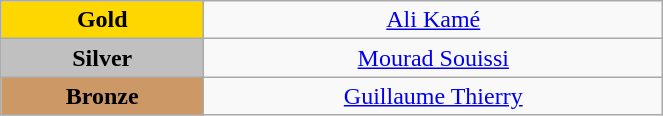<table class="wikitable" style=" text-align:center; " width="35%">
<tr>
<td bgcolor="gold"><strong>Gold</strong></td>
<td><a href='#'>Ali Kamé</a><br>  <small><em></em></small></td>
</tr>
<tr>
<td bgcolor="silver"><strong>Silver</strong></td>
<td><a href='#'>Mourad Souissi</a><br>  <small><em></em></small></td>
</tr>
<tr>
<td bgcolor="CC9966"><strong>Bronze</strong></td>
<td><a href='#'>Guillaume Thierry</a><br>  <small><em></em></small></td>
</tr>
</table>
